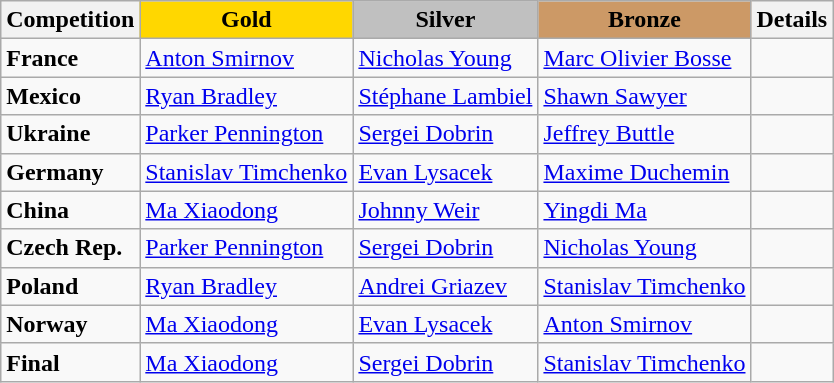<table class="wikitable">
<tr>
<th>Competition</th>
<td align=center bgcolor=gold><strong>Gold</strong></td>
<td align=center bgcolor=silver><strong>Silver</strong></td>
<td align=center bgcolor=cc9966><strong>Bronze</strong></td>
<th>Details</th>
</tr>
<tr>
<td><strong>France</strong></td>
<td> <a href='#'>Anton Smirnov</a></td>
<td> <a href='#'>Nicholas Young</a></td>
<td> <a href='#'>Marc Olivier Bosse</a></td>
<td></td>
</tr>
<tr>
<td><strong>Mexico</strong></td>
<td> <a href='#'>Ryan Bradley</a></td>
<td> <a href='#'>Stéphane Lambiel</a></td>
<td> <a href='#'>Shawn Sawyer</a></td>
<td></td>
</tr>
<tr>
<td><strong>Ukraine</strong></td>
<td> <a href='#'>Parker Pennington</a></td>
<td> <a href='#'>Sergei Dobrin</a></td>
<td> <a href='#'>Jeffrey Buttle</a></td>
<td></td>
</tr>
<tr>
<td><strong>Germany</strong></td>
<td> <a href='#'>Stanislav Timchenko</a></td>
<td> <a href='#'>Evan Lysacek</a></td>
<td> <a href='#'>Maxime Duchemin</a></td>
<td></td>
</tr>
<tr>
<td><strong>China</strong></td>
<td> <a href='#'>Ma Xiaodong</a></td>
<td> <a href='#'>Johnny Weir</a></td>
<td> <a href='#'>Yingdi Ma</a></td>
<td></td>
</tr>
<tr>
<td><strong>Czech Rep.</strong></td>
<td> <a href='#'>Parker Pennington</a></td>
<td> <a href='#'>Sergei Dobrin</a></td>
<td> <a href='#'>Nicholas Young</a></td>
<td></td>
</tr>
<tr>
<td><strong>Poland</strong></td>
<td> <a href='#'>Ryan Bradley</a></td>
<td> <a href='#'>Andrei Griazev</a></td>
<td> <a href='#'>Stanislav Timchenko</a></td>
<td></td>
</tr>
<tr>
<td><strong>Norway</strong></td>
<td> <a href='#'>Ma Xiaodong</a></td>
<td> <a href='#'>Evan Lysacek</a></td>
<td> <a href='#'>Anton Smirnov</a></td>
<td></td>
</tr>
<tr>
<td><strong>Final</strong></td>
<td> <a href='#'>Ma Xiaodong</a></td>
<td> <a href='#'>Sergei Dobrin</a></td>
<td> <a href='#'>Stanislav Timchenko</a></td>
<td></td>
</tr>
</table>
